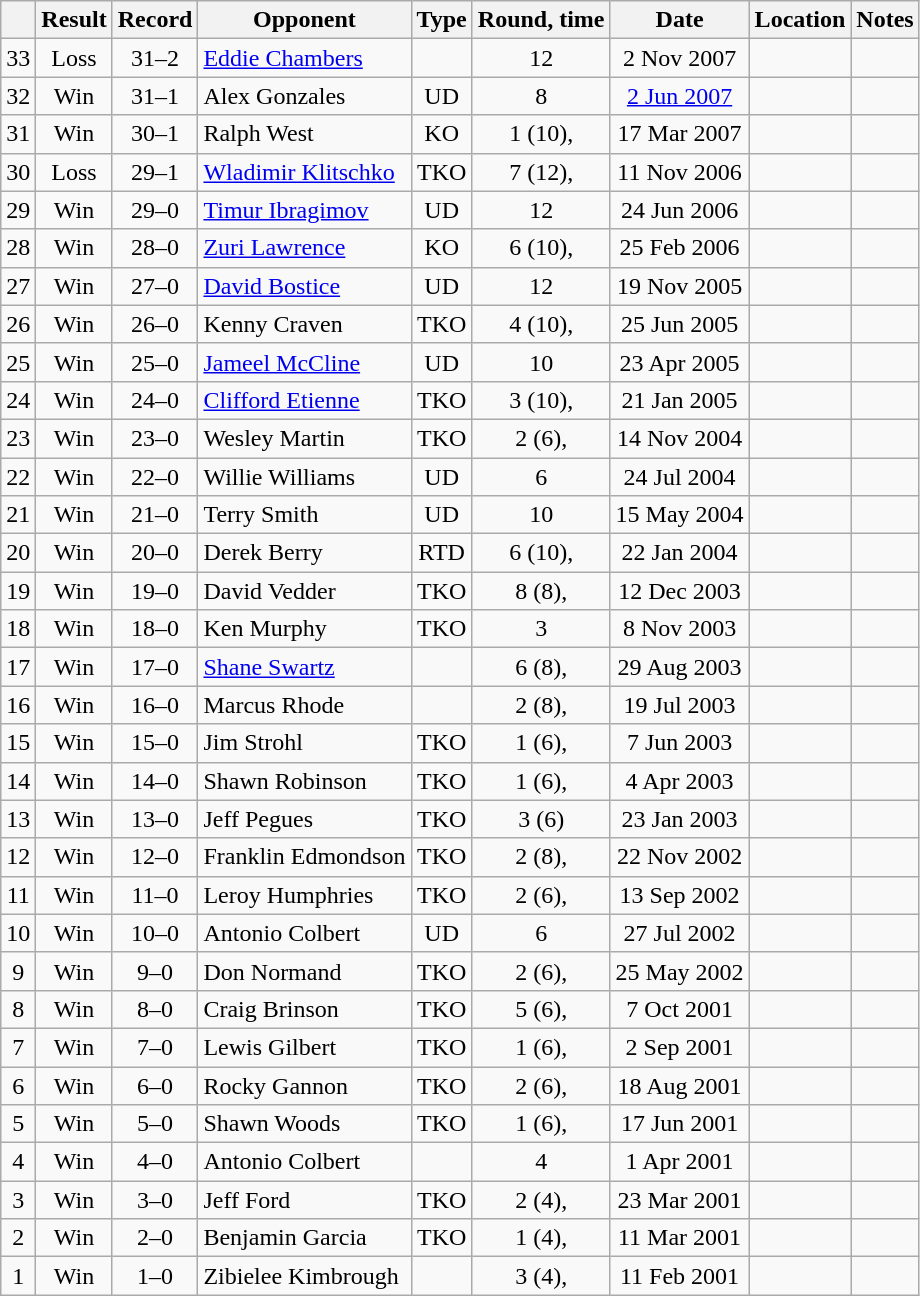<table class="wikitable" style="text-align:center">
<tr>
<th></th>
<th>Result</th>
<th>Record</th>
<th>Opponent</th>
<th>Type</th>
<th>Round, time</th>
<th>Date</th>
<th>Location</th>
<th>Notes</th>
</tr>
<tr>
<td>33</td>
<td>Loss</td>
<td>31–2</td>
<td align=left><a href='#'>Eddie Chambers</a></td>
<td></td>
<td>12</td>
<td>2 Nov 2007</td>
<td align=left></td>
<td></td>
</tr>
<tr>
<td>32</td>
<td>Win</td>
<td>31–1</td>
<td align=left>Alex Gonzales</td>
<td>UD</td>
<td>8</td>
<td><a href='#'>2 Jun 2007</a></td>
<td align=left></td>
<td></td>
</tr>
<tr>
<td>31</td>
<td>Win</td>
<td>30–1</td>
<td align=left>Ralph West</td>
<td>KO</td>
<td>1 (10), </td>
<td>17 Mar 2007</td>
<td align=left></td>
<td></td>
</tr>
<tr>
<td>30</td>
<td>Loss</td>
<td>29–1</td>
<td align=left><a href='#'>Wladimir Klitschko</a></td>
<td>TKO</td>
<td>7 (12), </td>
<td>11 Nov 2006</td>
<td align=left></td>
<td align=left></td>
</tr>
<tr>
<td>29</td>
<td>Win</td>
<td>29–0</td>
<td align=left><a href='#'>Timur Ibragimov</a></td>
<td>UD</td>
<td>12</td>
<td>24 Jun 2006</td>
<td align=left></td>
<td align=left></td>
</tr>
<tr>
<td>28</td>
<td>Win</td>
<td>28–0</td>
<td align=left><a href='#'>Zuri Lawrence</a></td>
<td>KO</td>
<td>6 (10), </td>
<td>25 Feb 2006</td>
<td align=left></td>
<td></td>
</tr>
<tr>
<td>27</td>
<td>Win</td>
<td>27–0</td>
<td align=left><a href='#'>David Bostice</a></td>
<td>UD</td>
<td>12</td>
<td>19 Nov 2005</td>
<td align=left></td>
<td></td>
</tr>
<tr>
<td>26</td>
<td>Win</td>
<td>26–0</td>
<td align=left>Kenny Craven</td>
<td>TKO</td>
<td>4 (10), </td>
<td>25 Jun 2005</td>
<td align=left></td>
<td></td>
</tr>
<tr>
<td>25</td>
<td>Win</td>
<td>25–0</td>
<td align=left><a href='#'>Jameel McCline</a></td>
<td>UD</td>
<td>10</td>
<td>23 Apr 2005</td>
<td align=left></td>
<td></td>
</tr>
<tr>
<td>24</td>
<td>Win</td>
<td>24–0</td>
<td align=left><a href='#'>Clifford Etienne</a></td>
<td>TKO</td>
<td>3 (10), </td>
<td>21 Jan 2005</td>
<td align=left></td>
<td></td>
</tr>
<tr>
<td>23</td>
<td>Win</td>
<td>23–0</td>
<td align=left>Wesley Martin</td>
<td>TKO</td>
<td>2 (6), </td>
<td>14 Nov 2004</td>
<td align=left></td>
<td></td>
</tr>
<tr>
<td>22</td>
<td>Win</td>
<td>22–0</td>
<td align=left>Willie Williams</td>
<td>UD</td>
<td>6</td>
<td>24 Jul 2004</td>
<td align=left></td>
<td></td>
</tr>
<tr>
<td>21</td>
<td>Win</td>
<td>21–0</td>
<td align=left>Terry Smith</td>
<td>UD</td>
<td>10</td>
<td>15 May 2004</td>
<td align=left></td>
<td></td>
</tr>
<tr>
<td>20</td>
<td>Win</td>
<td>20–0</td>
<td align=left>Derek Berry</td>
<td>RTD</td>
<td>6 (10), </td>
<td>22 Jan 2004</td>
<td align=left></td>
<td></td>
</tr>
<tr>
<td>19</td>
<td>Win</td>
<td>19–0</td>
<td align=left>David Vedder</td>
<td>TKO</td>
<td>8 (8), </td>
<td>12 Dec 2003</td>
<td align=left></td>
<td></td>
</tr>
<tr>
<td>18</td>
<td>Win</td>
<td>18–0</td>
<td align=left>Ken Murphy</td>
<td>TKO</td>
<td>3</td>
<td>8 Nov 2003</td>
<td align=left></td>
<td></td>
</tr>
<tr>
<td>17</td>
<td>Win</td>
<td>17–0</td>
<td align=left><a href='#'>Shane Swartz</a></td>
<td></td>
<td>6 (8), </td>
<td>29 Aug 2003</td>
<td align=left></td>
<td></td>
</tr>
<tr>
<td>16</td>
<td>Win</td>
<td>16–0</td>
<td align=left>Marcus Rhode</td>
<td></td>
<td>2 (8), </td>
<td>19 Jul 2003</td>
<td align=left></td>
<td></td>
</tr>
<tr>
<td>15</td>
<td>Win</td>
<td>15–0</td>
<td align=left>Jim Strohl</td>
<td>TKO</td>
<td>1 (6), </td>
<td>7 Jun 2003</td>
<td align=left></td>
<td></td>
</tr>
<tr>
<td>14</td>
<td>Win</td>
<td>14–0</td>
<td align=left>Shawn Robinson</td>
<td>TKO</td>
<td>1 (6), </td>
<td>4 Apr 2003</td>
<td align=left></td>
<td></td>
</tr>
<tr>
<td>13</td>
<td>Win</td>
<td>13–0</td>
<td align=left>Jeff Pegues</td>
<td>TKO</td>
<td>3 (6)</td>
<td>23 Jan 2003</td>
<td align=left></td>
<td></td>
</tr>
<tr>
<td>12</td>
<td>Win</td>
<td>12–0</td>
<td align=left>Franklin Edmondson</td>
<td>TKO</td>
<td>2 (8), </td>
<td>22 Nov 2002</td>
<td align=left></td>
<td></td>
</tr>
<tr>
<td>11</td>
<td>Win</td>
<td>11–0</td>
<td align=left>Leroy Humphries</td>
<td>TKO</td>
<td>2 (6), </td>
<td>13 Sep 2002</td>
<td align=left></td>
<td></td>
</tr>
<tr>
<td>10</td>
<td>Win</td>
<td>10–0</td>
<td align=left>Antonio Colbert</td>
<td>UD</td>
<td>6</td>
<td>27 Jul 2002</td>
<td align=left></td>
<td></td>
</tr>
<tr>
<td>9</td>
<td>Win</td>
<td>9–0</td>
<td align=left>Don Normand</td>
<td>TKO</td>
<td>2 (6), </td>
<td>25 May 2002</td>
<td align=left></td>
<td></td>
</tr>
<tr>
<td>8</td>
<td>Win</td>
<td>8–0</td>
<td align=left>Craig Brinson</td>
<td>TKO</td>
<td>5 (6), </td>
<td>7 Oct 2001</td>
<td align=left></td>
<td></td>
</tr>
<tr>
<td>7</td>
<td>Win</td>
<td>7–0</td>
<td align=left>Lewis Gilbert</td>
<td>TKO</td>
<td>1 (6), </td>
<td>2 Sep 2001</td>
<td align=left></td>
<td></td>
</tr>
<tr>
<td>6</td>
<td>Win</td>
<td>6–0</td>
<td align=left>Rocky Gannon</td>
<td>TKO</td>
<td>2 (6), </td>
<td>18 Aug 2001</td>
<td align=left></td>
<td></td>
</tr>
<tr>
<td>5</td>
<td>Win</td>
<td>5–0</td>
<td align=left>Shawn Woods</td>
<td>TKO</td>
<td>1 (6), </td>
<td>17 Jun 2001</td>
<td align=left></td>
<td></td>
</tr>
<tr>
<td>4</td>
<td>Win</td>
<td>4–0</td>
<td align=left>Antonio Colbert</td>
<td></td>
<td>4</td>
<td>1 Apr 2001</td>
<td align=left></td>
<td></td>
</tr>
<tr>
<td>3</td>
<td>Win</td>
<td>3–0</td>
<td align=left>Jeff Ford</td>
<td>TKO</td>
<td>2 (4), </td>
<td>23 Mar 2001</td>
<td align=left></td>
<td></td>
</tr>
<tr>
<td>2</td>
<td>Win</td>
<td>2–0</td>
<td align=left>Benjamin Garcia</td>
<td>TKO</td>
<td>1 (4), </td>
<td>11 Mar 2001</td>
<td align=left></td>
<td></td>
</tr>
<tr>
<td>1</td>
<td>Win</td>
<td>1–0</td>
<td align=left>Zibielee Kimbrough</td>
<td></td>
<td>3 (4), </td>
<td>11 Feb 2001</td>
<td align=left></td>
<td></td>
</tr>
</table>
